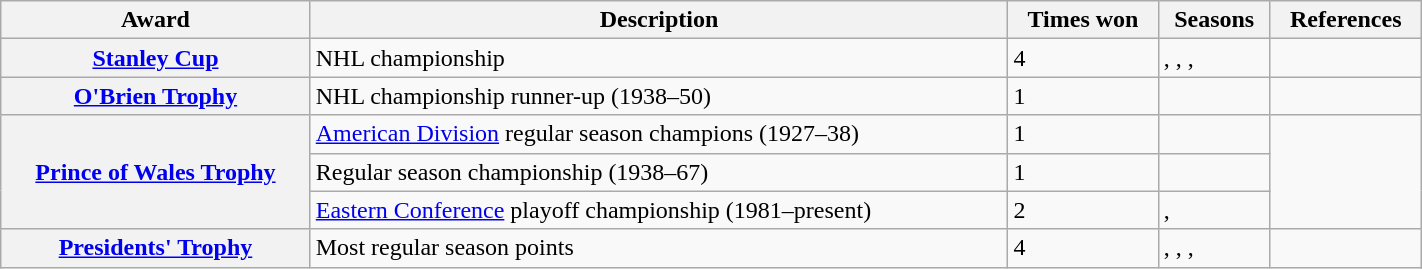<table class="wikitable" width="75%">
<tr>
<th scope="col">Award</th>
<th scope="col">Description</th>
<th scope="col">Times won</th>
<th scope="col">Seasons</th>
<th scope="col">References</th>
</tr>
<tr>
<th scope="row"><a href='#'>Stanley Cup</a></th>
<td>NHL championship</td>
<td>4</td>
<td>, , , </td>
<td></td>
</tr>
<tr>
<th scope="row"><a href='#'>O'Brien Trophy</a></th>
<td>NHL championship runner-up (1938–50)</td>
<td>1</td>
<td></td>
<td></td>
</tr>
<tr>
<th scope="row" rowspan="3"><a href='#'>Prince of Wales Trophy</a></th>
<td><a href='#'>American Division</a> regular season champions (1927–38)</td>
<td>1</td>
<td></td>
<td rowspan="3"></td>
</tr>
<tr>
<td>Regular season championship (1938–67)</td>
<td>1</td>
<td></td>
</tr>
<tr>
<td><a href='#'>Eastern Conference</a> playoff championship (1981–present)</td>
<td>2</td>
<td>, </td>
</tr>
<tr>
<th scope="row"><a href='#'>Presidents' Trophy</a></th>
<td>Most regular season points</td>
<td>4</td>
<td>, , , </td>
<td></td>
</tr>
</table>
